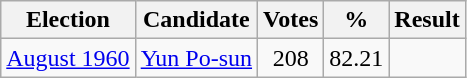<table class=wikitable style=text-align:center>
<tr>
<th>Election</th>
<th>Candidate</th>
<th>Votes</th>
<th>%</th>
<th>Result</th>
</tr>
<tr>
<td><a href='#'>August 1960</a></td>
<td><a href='#'>Yun Po-sun</a></td>
<td>208</td>
<td>82.21</td>
<td></td>
</tr>
</table>
